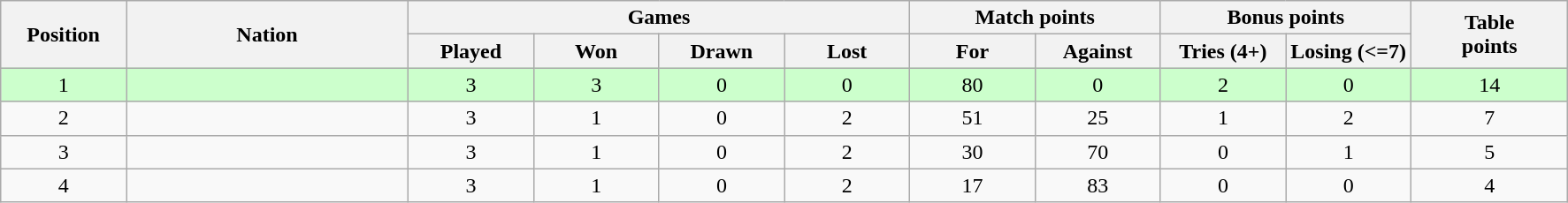<table class="wikitable" style="text-align: center;">
<tr>
<th rowspan=2 width="8%">Position</th>
<th rowspan=2 width="18%">Nation</th>
<th colspan=4 width="32%">Games</th>
<th colspan=2 width="16%">Match points</th>
<th colspan=2 width="16%">Bonus points</th>
<th rowspan=2 width="10%">Table<br>points</th>
</tr>
<tr>
<th width="8%">Played</th>
<th width="8%">Won</th>
<th width="8%">Drawn</th>
<th width="8%">Lost</th>
<th width="8%">For</th>
<th width="8%">Against</th>
<th width="8%">Tries (4+)</th>
<th width="8%">Losing (<=7)</th>
</tr>
<tr bgcolor=#ccffcc align=center>
<td>1</td>
<td align=left></td>
<td>3</td>
<td>3</td>
<td>0</td>
<td>0</td>
<td>80</td>
<td>0</td>
<td>2</td>
<td>0</td>
<td>14</td>
</tr>
<tr>
<td>2</td>
<td align=left></td>
<td>3</td>
<td>1</td>
<td>0</td>
<td>2</td>
<td>51</td>
<td>25</td>
<td>1</td>
<td>2</td>
<td>7</td>
</tr>
<tr>
<td>3</td>
<td align=left></td>
<td>3</td>
<td>1</td>
<td>0</td>
<td>2</td>
<td>30</td>
<td>70</td>
<td>0</td>
<td>1</td>
<td>5</td>
</tr>
<tr>
<td>4</td>
<td align=left></td>
<td>3</td>
<td>1</td>
<td>0</td>
<td>2</td>
<td>17</td>
<td>83</td>
<td>0</td>
<td>0</td>
<td>4</td>
</tr>
</table>
